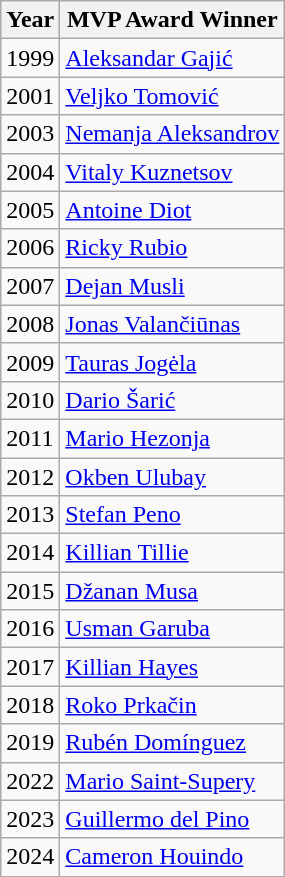<table class=wikitable>
<tr>
<th>Year</th>
<th>MVP Award Winner</th>
</tr>
<tr>
<td>1999</td>
<td> <a href='#'>Aleksandar Gajić</a></td>
</tr>
<tr>
<td>2001</td>
<td> <a href='#'>Veljko Tomović</a></td>
</tr>
<tr>
<td>2003</td>
<td> <a href='#'>Nemanja Aleksandrov</a></td>
</tr>
<tr>
<td>2004</td>
<td> <a href='#'>Vitaly Kuznetsov</a></td>
</tr>
<tr>
<td>2005</td>
<td> <a href='#'>Antoine Diot</a></td>
</tr>
<tr>
<td>2006</td>
<td> <a href='#'>Ricky Rubio</a></td>
</tr>
<tr>
<td>2007</td>
<td> <a href='#'>Dejan Musli</a></td>
</tr>
<tr>
<td>2008</td>
<td> <a href='#'>Jonas Valančiūnas</a></td>
</tr>
<tr>
<td>2009</td>
<td> <a href='#'>Tauras Jogėla</a></td>
</tr>
<tr>
<td>2010</td>
<td> <a href='#'>Dario Šarić</a></td>
</tr>
<tr>
<td>2011</td>
<td> <a href='#'>Mario Hezonja</a></td>
</tr>
<tr>
<td>2012</td>
<td> <a href='#'>Okben Ulubay</a></td>
</tr>
<tr>
<td>2013</td>
<td> <a href='#'>Stefan Peno</a></td>
</tr>
<tr>
<td>2014</td>
<td> <a href='#'>Killian Tillie</a></td>
</tr>
<tr>
<td>2015</td>
<td> <a href='#'>Džanan Musa</a></td>
</tr>
<tr>
<td>2016</td>
<td> <a href='#'>Usman Garuba</a></td>
</tr>
<tr>
<td>2017</td>
<td> <a href='#'>Killian Hayes</a></td>
</tr>
<tr>
<td>2018</td>
<td> <a href='#'>Roko Prkačin</a></td>
</tr>
<tr>
<td>2019</td>
<td> <a href='#'>Rubén Domínguez</a></td>
</tr>
<tr>
<td>2022</td>
<td> <a href='#'>Mario Saint-Supery</a></td>
</tr>
<tr>
<td>2023</td>
<td> <a href='#'>Guillermo del Pino</a></td>
</tr>
<tr>
<td>2024</td>
<td> <a href='#'>Cameron Houindo</a></td>
</tr>
</table>
